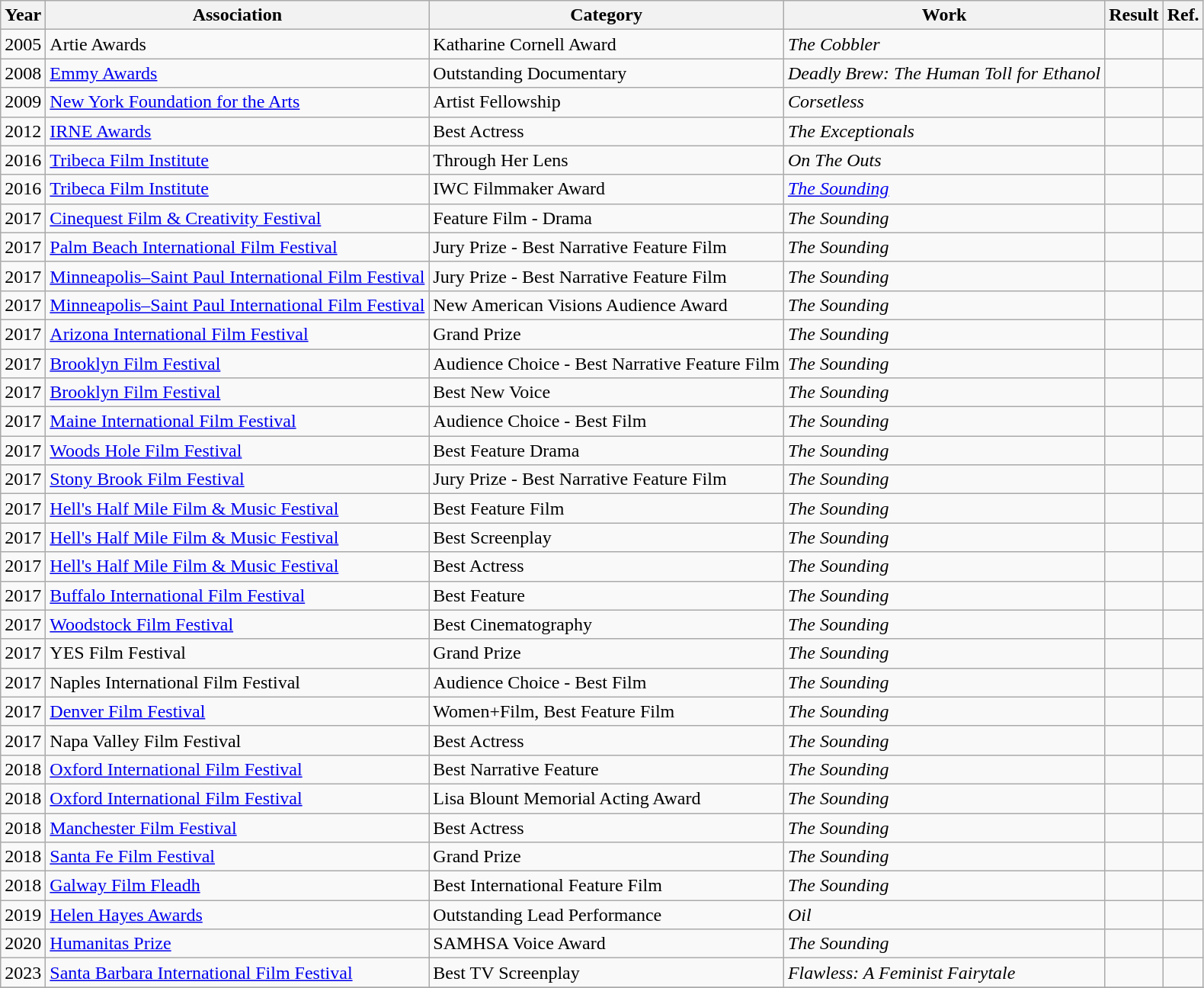<table class="wikitable sortable">
<tr>
<th>Year</th>
<th>Association</th>
<th>Category</th>
<th>Work</th>
<th>Result</th>
<th class=unsortable>Ref.</th>
</tr>
<tr>
<td>2005</td>
<td>Artie Awards</td>
<td>Katharine Cornell Award</td>
<td><em>The Cobbler</em></td>
<td></td>
<td></td>
</tr>
<tr>
<td>2008</td>
<td><a href='#'>Emmy Awards</a></td>
<td>Outstanding Documentary</td>
<td><em>Deadly Brew: The Human Toll for Ethanol</em></td>
<td></td>
<td></td>
</tr>
<tr>
<td>2009</td>
<td><a href='#'>New York Foundation for the Arts</a></td>
<td>Artist Fellowship</td>
<td><em>Corsetless</em></td>
<td></td>
<td></td>
</tr>
<tr>
<td>2012</td>
<td><a href='#'>IRNE Awards</a></td>
<td>Best Actress</td>
<td><em>The Exceptionals</em></td>
<td></td>
<td></td>
</tr>
<tr>
<td>2016</td>
<td><a href='#'>Tribeca Film Institute</a></td>
<td>Through Her Lens</td>
<td><em>On The Outs</em></td>
<td></td>
<td></td>
</tr>
<tr>
<td>2016</td>
<td><a href='#'>Tribeca Film Institute</a></td>
<td>IWC Filmmaker Award</td>
<td><em><a href='#'>The Sounding</a></em></td>
<td></td>
<td></td>
</tr>
<tr>
<td>2017</td>
<td><a href='#'>Cinequest Film & Creativity Festival</a></td>
<td>Feature Film - Drama</td>
<td><em>The Sounding</em></td>
<td></td>
<td></td>
</tr>
<tr>
<td>2017</td>
<td><a href='#'>Palm Beach International Film Festival</a></td>
<td>Jury Prize - Best Narrative Feature Film</td>
<td><em>The Sounding</em></td>
<td></td>
<td></td>
</tr>
<tr>
<td>2017</td>
<td><a href='#'>Minneapolis–Saint Paul International Film Festival</a></td>
<td>Jury Prize - Best Narrative Feature Film</td>
<td><em>The Sounding</em></td>
<td></td>
<td></td>
</tr>
<tr>
<td>2017</td>
<td><a href='#'>Minneapolis–Saint Paul International Film Festival</a></td>
<td>New American Visions Audience Award</td>
<td><em>The Sounding</em></td>
<td></td>
<td></td>
</tr>
<tr>
<td>2017</td>
<td><a href='#'>Arizona International Film Festival</a></td>
<td>Grand Prize</td>
<td><em>The Sounding</em></td>
<td></td>
<td></td>
</tr>
<tr>
<td>2017</td>
<td><a href='#'>Brooklyn Film Festival</a></td>
<td>Audience Choice - Best Narrative Feature Film</td>
<td><em>The Sounding</em></td>
<td></td>
<td></td>
</tr>
<tr>
<td>2017</td>
<td><a href='#'>Brooklyn Film Festival</a></td>
<td>Best New Voice</td>
<td><em>The Sounding</em></td>
<td></td>
<td></td>
</tr>
<tr>
<td>2017</td>
<td><a href='#'>Maine International Film Festival</a></td>
<td>Audience Choice - Best Film</td>
<td><em>The Sounding</em></td>
<td></td>
<td></td>
</tr>
<tr>
<td>2017</td>
<td><a href='#'>Woods Hole Film Festival</a></td>
<td>Best Feature Drama</td>
<td><em>The Sounding</em></td>
<td></td>
<td></td>
</tr>
<tr>
<td>2017</td>
<td><a href='#'>Stony Brook Film Festival</a></td>
<td>Jury Prize - Best Narrative Feature Film</td>
<td><em>The Sounding</em></td>
<td></td>
<td></td>
</tr>
<tr>
<td>2017</td>
<td><a href='#'>Hell's Half Mile Film & Music Festival</a></td>
<td>Best Feature Film</td>
<td><em>The Sounding</em></td>
<td></td>
<td></td>
</tr>
<tr>
<td>2017</td>
<td><a href='#'>Hell's Half Mile Film & Music Festival</a></td>
<td>Best Screenplay</td>
<td><em>The Sounding</em></td>
<td></td>
<td></td>
</tr>
<tr>
<td>2017</td>
<td><a href='#'>Hell's Half Mile Film & Music Festival</a></td>
<td>Best Actress</td>
<td><em>The Sounding</em></td>
<td></td>
<td></td>
</tr>
<tr>
<td>2017</td>
<td><a href='#'>Buffalo International Film Festival</a></td>
<td>Best Feature</td>
<td><em>The Sounding</em></td>
<td></td>
<td></td>
</tr>
<tr>
<td>2017</td>
<td><a href='#'>Woodstock Film Festival</a></td>
<td>Best Cinematography</td>
<td><em>The Sounding</em></td>
<td></td>
<td></td>
</tr>
<tr>
<td>2017</td>
<td>YES Film Festival</td>
<td>Grand Prize</td>
<td><em>The Sounding</em></td>
<td></td>
<td></td>
</tr>
<tr>
<td>2017</td>
<td>Naples International Film Festival</td>
<td>Audience Choice - Best Film</td>
<td><em>The Sounding</em></td>
<td></td>
<td></td>
</tr>
<tr>
<td>2017</td>
<td><a href='#'>Denver Film Festival</a></td>
<td>Women+Film, Best Feature Film</td>
<td><em>The Sounding</em></td>
<td></td>
<td></td>
</tr>
<tr>
<td>2017</td>
<td>Napa Valley Film Festival</td>
<td>Best Actress</td>
<td><em>The Sounding</em></td>
<td></td>
<td></td>
</tr>
<tr>
<td>2018</td>
<td><a href='#'>Oxford International Film Festival</a></td>
<td>Best Narrative Feature</td>
<td><em>The Sounding</em></td>
<td></td>
<td></td>
</tr>
<tr>
<td>2018</td>
<td><a href='#'>Oxford International Film Festival</a></td>
<td>Lisa Blount Memorial Acting Award</td>
<td><em>The Sounding</em></td>
<td></td>
<td></td>
</tr>
<tr>
<td>2018</td>
<td><a href='#'>Manchester Film Festival</a></td>
<td>Best Actress</td>
<td><em>The Sounding</em></td>
<td></td>
<td></td>
</tr>
<tr>
<td>2018</td>
<td><a href='#'>Santa Fe Film Festival</a></td>
<td>Grand Prize</td>
<td><em>The Sounding</em></td>
<td></td>
<td></td>
</tr>
<tr>
<td>2018</td>
<td><a href='#'>Galway Film Fleadh</a></td>
<td>Best International Feature Film</td>
<td><em>The Sounding</em></td>
<td></td>
<td></td>
</tr>
<tr>
<td>2019</td>
<td><a href='#'>Helen Hayes Awards</a></td>
<td>Outstanding Lead Performance</td>
<td><em>Oil</em></td>
<td></td>
<td></td>
</tr>
<tr>
<td>2020</td>
<td><a href='#'>Humanitas Prize</a></td>
<td>SAMHSA Voice Award</td>
<td><em>The Sounding</em></td>
<td></td>
<td></td>
</tr>
<tr>
<td>2023</td>
<td><a href='#'>Santa Barbara International Film Festival</a></td>
<td>Best TV Screenplay</td>
<td><em>Flawless: A Feminist Fairytale</em></td>
<td></td>
<td></td>
</tr>
<tr>
</tr>
</table>
